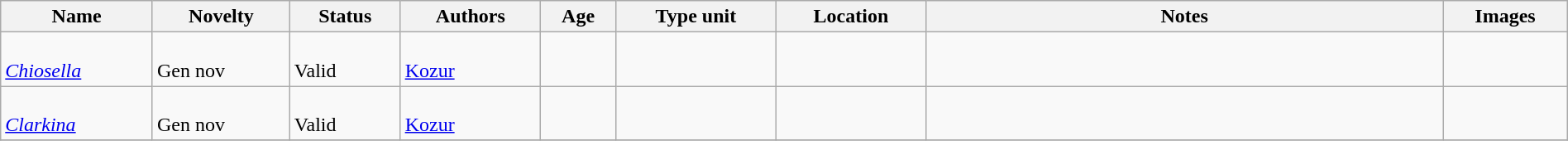<table class="wikitable sortable" align="center" width="100%">
<tr>
<th>Name</th>
<th>Novelty</th>
<th>Status</th>
<th>Authors</th>
<th>Age</th>
<th>Type unit</th>
<th>Location</th>
<th width="33%">Notes</th>
<th>Images</th>
</tr>
<tr>
<td><br><em><a href='#'>Chiosella</a></em></td>
<td><br>Gen nov</td>
<td><br>Valid</td>
<td><br><a href='#'>Kozur</a></td>
<td></td>
<td></td>
<td></td>
<td></td>
<td></td>
</tr>
<tr>
<td><br><em><a href='#'>Clarkina</a></em></td>
<td><br>Gen nov</td>
<td><br>Valid</td>
<td><br><a href='#'>Kozur</a></td>
<td></td>
<td></td>
<td></td>
<td></td>
<td></td>
</tr>
<tr>
</tr>
</table>
